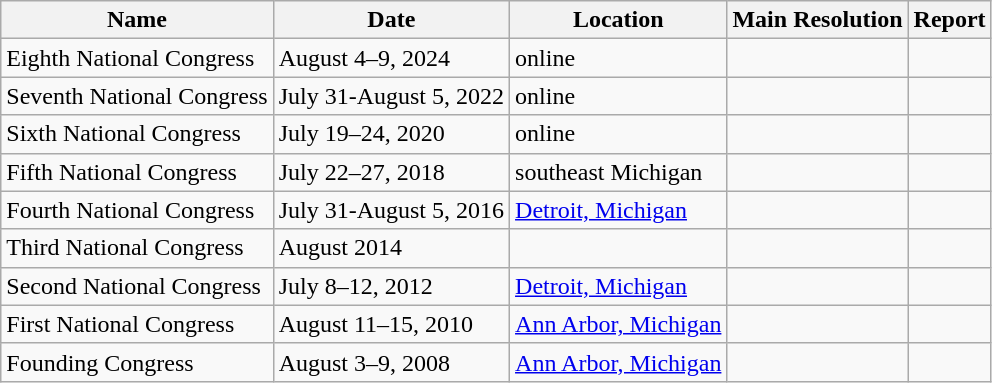<table class="wikitable">
<tr>
<th>Name</th>
<th>Date</th>
<th>Location</th>
<th>Main Resolution</th>
<th>Report</th>
</tr>
<tr>
<td>Eighth National Congress</td>
<td>August 4–9, 2024</td>
<td>online</td>
<td></td>
<td></td>
</tr>
<tr>
<td>Seventh National Congress</td>
<td>July 31-August 5, 2022</td>
<td>online</td>
<td></td>
<td></td>
</tr>
<tr>
<td>Sixth National Congress</td>
<td>July 19–24, 2020</td>
<td>online</td>
<td></td>
<td></td>
</tr>
<tr>
<td>Fifth National Congress</td>
<td>July 22–27, 2018</td>
<td>southeast Michigan</td>
<td></td>
<td></td>
</tr>
<tr>
<td>Fourth National Congress</td>
<td>July 31-August 5, 2016</td>
<td><a href='#'>Detroit, Michigan</a></td>
<td></td>
<td></td>
</tr>
<tr>
<td>Third National Congress</td>
<td>August 2014</td>
<td></td>
<td></td>
<td></td>
</tr>
<tr>
<td>Second National Congress</td>
<td>July 8–12, 2012</td>
<td><a href='#'>Detroit, Michigan</a></td>
<td></td>
<td></td>
</tr>
<tr>
<td>First National Congress</td>
<td>August 11–15, 2010</td>
<td><a href='#'>Ann Arbor, Michigan</a></td>
<td></td>
<td></td>
</tr>
<tr>
<td>Founding Congress</td>
<td>August 3–9, 2008</td>
<td><a href='#'>Ann Arbor, Michigan</a></td>
<td></td>
<td></td>
</tr>
</table>
